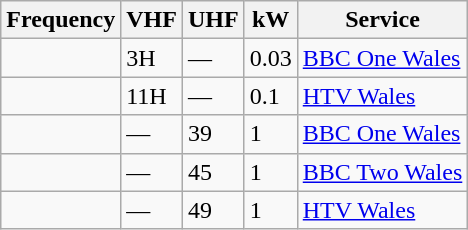<table class="wikitable sortable">
<tr>
<th>Frequency</th>
<th>VHF</th>
<th>UHF</th>
<th>kW</th>
<th>Service</th>
</tr>
<tr>
<td></td>
<td>3H</td>
<td>—</td>
<td>0.03</td>
<td><a href='#'>BBC One Wales</a></td>
</tr>
<tr>
<td></td>
<td>11H</td>
<td>—</td>
<td>0.1</td>
<td><a href='#'>HTV Wales</a></td>
</tr>
<tr>
<td></td>
<td>—</td>
<td>39</td>
<td>1</td>
<td><a href='#'>BBC One Wales</a></td>
</tr>
<tr>
<td></td>
<td>—</td>
<td>45</td>
<td>1</td>
<td><a href='#'>BBC Two Wales</a></td>
</tr>
<tr>
<td></td>
<td>—</td>
<td>49</td>
<td>1</td>
<td><a href='#'>HTV Wales</a></td>
</tr>
</table>
